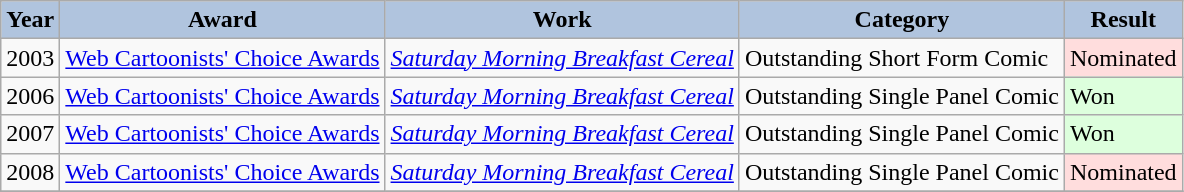<table class="wikitable">
<tr align="center">
<th style="background:#B0C4DE;">Year</th>
<th style="background:#B0C4DE;">Award</th>
<th style="background:#B0C4DE;">Work</th>
<th style="background:#B0C4DE;">Category</th>
<th style="background:#B0C4DE;">Result</th>
</tr>
<tr>
<td>2003</td>
<td><a href='#'>Web Cartoonists' Choice Awards</a></td>
<td><em><a href='#'>Saturday Morning Breakfast Cereal</a></em></td>
<td>Outstanding Short Form Comic</td>
<td style="background: #ffdddd">Nominated</td>
</tr>
<tr>
<td>2006</td>
<td><a href='#'>Web Cartoonists' Choice Awards</a></td>
<td><em><a href='#'>Saturday Morning Breakfast Cereal</a></em></td>
<td>Outstanding Single Panel Comic</td>
<td bgcolor="#ddffdd">Won</td>
</tr>
<tr>
<td>2007</td>
<td><a href='#'>Web Cartoonists' Choice Awards</a></td>
<td><em><a href='#'>Saturday Morning Breakfast Cereal</a></em></td>
<td>Outstanding Single Panel Comic</td>
<td bgcolor="#ddffdd">Won</td>
</tr>
<tr>
<td>2008</td>
<td><a href='#'>Web Cartoonists' Choice Awards</a></td>
<td><em><a href='#'>Saturday Morning Breakfast Cereal</a></em></td>
<td>Outstanding Single Panel Comic</td>
<td style="background: #ffdddd">Nominated</td>
</tr>
<tr>
</tr>
</table>
